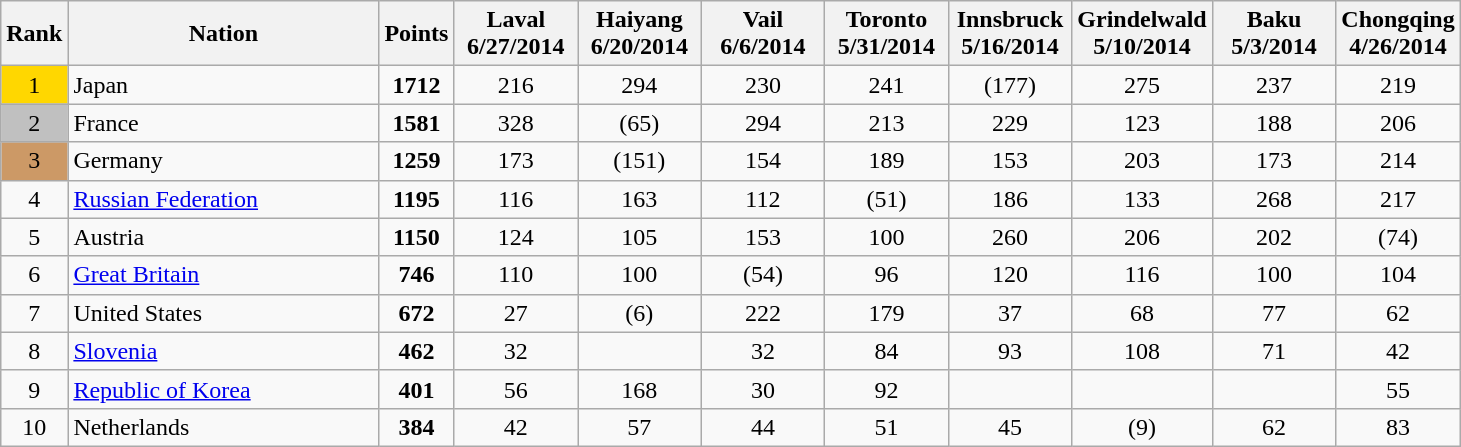<table class="wikitable sortable" style="text-align: center;">
<tr>
<th>Rank</th>
<th width = "200">Nation</th>
<th>Points</th>
<th width = "75" data-sort-type="number">Laval 6/27/2014</th>
<th width = "75" data-sort-type="number">Haiyang 6/20/2014</th>
<th width = "75" data-sort-type="number">Vail 6/6/2014</th>
<th width = "75" data-sort-type="number">Toronto 5/31/2014</th>
<th width = "75" data-sort-type="number">Innsbruck 5/16/2014</th>
<th width = "75" data-sort-type="number">Grindelwald 5/10/2014</th>
<th width = "75" data-sort-type="number">Baku 5/3/2014</th>
<th width = "75" data-sort-type="number">Chongqing 4/26/2014</th>
</tr>
<tr>
<td style="background: gold">1</td>
<td align="left"> Japan</td>
<td><strong>1712</strong></td>
<td>216</td>
<td>294</td>
<td>230</td>
<td>241</td>
<td>(177)</td>
<td>275</td>
<td>237</td>
<td>219</td>
</tr>
<tr>
<td style="background: silver">2</td>
<td align="left"> France</td>
<td><strong>1581</strong></td>
<td>328</td>
<td>(65)</td>
<td>294</td>
<td>213</td>
<td>229</td>
<td>123</td>
<td>188</td>
<td>206</td>
</tr>
<tr>
<td style="background: #cc9966">3</td>
<td align="left"> Germany</td>
<td><strong>1259</strong></td>
<td>173</td>
<td>(151)</td>
<td>154</td>
<td>189</td>
<td>153</td>
<td>203</td>
<td>173</td>
<td>214</td>
</tr>
<tr>
<td>4</td>
<td align="left"> <a href='#'>Russian Federation</a></td>
<td><strong>1195</strong></td>
<td>116</td>
<td>163</td>
<td>112</td>
<td>(51)</td>
<td>186</td>
<td>133</td>
<td>268</td>
<td>217</td>
</tr>
<tr>
<td>5</td>
<td align="left"> Austria</td>
<td><strong>1150</strong></td>
<td>124</td>
<td>105</td>
<td>153</td>
<td>100</td>
<td>260</td>
<td>206</td>
<td>202</td>
<td>(74)</td>
</tr>
<tr>
<td>6</td>
<td align="left"> <a href='#'>Great Britain</a></td>
<td><strong>746</strong></td>
<td>110</td>
<td>100</td>
<td>(54)</td>
<td>96</td>
<td>120</td>
<td>116</td>
<td>100</td>
<td>104</td>
</tr>
<tr>
<td>7</td>
<td align="left"> United States</td>
<td><strong>672</strong></td>
<td>27</td>
<td>(6)</td>
<td>222</td>
<td>179</td>
<td>37</td>
<td>68</td>
<td>77</td>
<td>62</td>
</tr>
<tr>
<td>8</td>
<td align="left"> <a href='#'>Slovenia</a></td>
<td><strong>462</strong></td>
<td>32</td>
<td></td>
<td>32</td>
<td>84</td>
<td>93</td>
<td>108</td>
<td>71</td>
<td>42</td>
</tr>
<tr>
<td>9</td>
<td align="left"> <a href='#'>Republic of Korea</a></td>
<td><strong>401</strong></td>
<td>56</td>
<td>168</td>
<td>30</td>
<td>92</td>
<td></td>
<td></td>
<td></td>
<td>55</td>
</tr>
<tr>
<td>10</td>
<td align="left"> Netherlands</td>
<td><strong>384</strong></td>
<td>42</td>
<td>57</td>
<td>44</td>
<td>51</td>
<td>45</td>
<td>(9)</td>
<td>62</td>
<td>83</td>
</tr>
</table>
